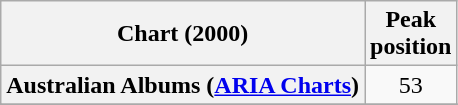<table class="wikitable sortable plainrowheaders" style="text-align:center">
<tr>
<th scope="col">Chart (2000)</th>
<th scope="col">Peak<br>position</th>
</tr>
<tr>
<th scope="row">Australian Albums (<a href='#'>ARIA Charts</a>)</th>
<td>53</td>
</tr>
<tr>
</tr>
<tr>
</tr>
<tr>
</tr>
<tr>
</tr>
<tr>
</tr>
<tr>
</tr>
<tr>
</tr>
<tr>
</tr>
<tr>
</tr>
<tr>
</tr>
</table>
